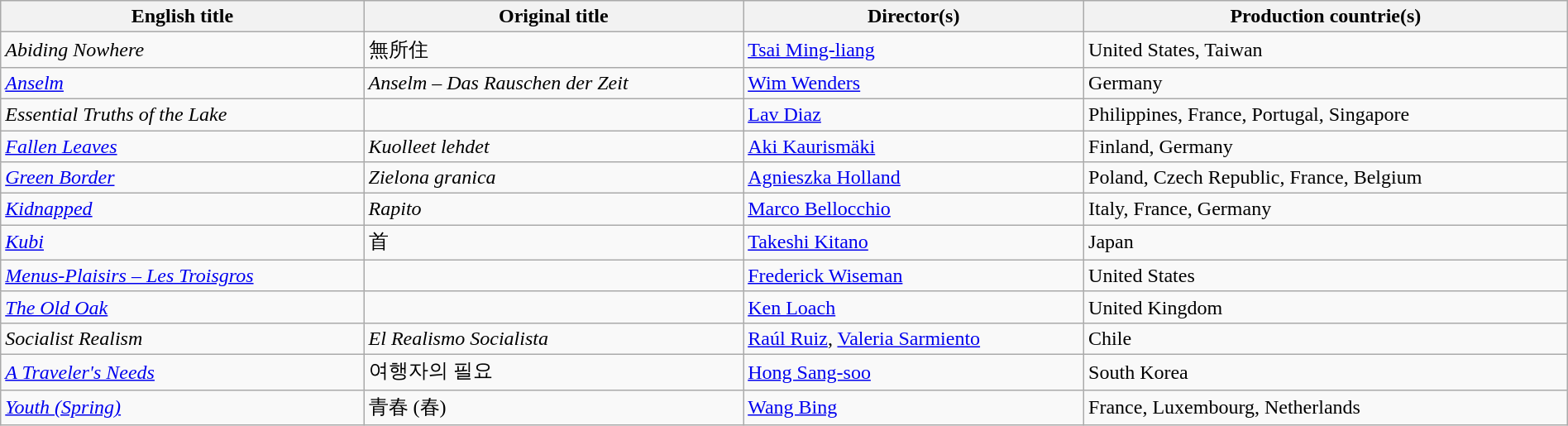<table class="sortable wikitable" style="width:100%; margin-bottom:4px" cellpadding="5">
<tr>
<th scope="col">English title</th>
<th scope="col">Original title</th>
<th scope="col">Director(s)</th>
<th scope="col">Production countrie(s)</th>
</tr>
<tr>
<td><em>Abiding Nowhere</em></td>
<td>無所住</td>
<td><a href='#'>Tsai Ming-liang</a></td>
<td>United States, Taiwan</td>
</tr>
<tr>
<td><em><a href='#'>Anselm</a></em></td>
<td><em>Anselm – Das Rauschen der Zeit</em></td>
<td><a href='#'>Wim Wenders</a></td>
<td>Germany</td>
</tr>
<tr>
<td><em>Essential Truths of the Lake</em></td>
<td></td>
<td><a href='#'>Lav Diaz</a></td>
<td>Philippines, France, Portugal, Singapore</td>
</tr>
<tr>
<td><em><a href='#'>Fallen Leaves</a></em></td>
<td><em>Kuolleet lehdet</em></td>
<td><a href='#'>Aki Kaurismäki</a></td>
<td>Finland, Germany</td>
</tr>
<tr>
<td><em><a href='#'>Green Border</a></em></td>
<td><em>Zielona granica</em></td>
<td><a href='#'>Agnieszka Holland</a></td>
<td>Poland, Czech Republic, France, Belgium</td>
</tr>
<tr>
<td><em><a href='#'>Kidnapped</a></em></td>
<td><em>Rapito</em></td>
<td><a href='#'>Marco Bellocchio</a></td>
<td>Italy, France, Germany</td>
</tr>
<tr>
<td><em><a href='#'>Kubi</a></em></td>
<td>首</td>
<td><a href='#'>Takeshi Kitano</a></td>
<td>Japan</td>
</tr>
<tr>
<td><em><a href='#'>Menus-Plaisirs – Les Troisgros</a></em></td>
<td></td>
<td><a href='#'>Frederick Wiseman</a></td>
<td>United States</td>
</tr>
<tr>
<td><em><a href='#'>The Old Oak</a></em></td>
<td></td>
<td><a href='#'>Ken Loach</a></td>
<td>United Kingdom</td>
</tr>
<tr>
<td><em>Socialist Realism</em></td>
<td><em>El Realismo Socialista</em></td>
<td><a href='#'>Raúl Ruiz</a>, <a href='#'>Valeria Sarmiento</a></td>
<td>Chile</td>
</tr>
<tr>
<td><em><a href='#'>A Traveler's Needs</a></em></td>
<td>여행자의 필요</td>
<td><a href='#'>Hong Sang-soo</a></td>
<td>South Korea</td>
</tr>
<tr>
<td><em><a href='#'>Youth (Spring)</a></em></td>
<td>青春 (春)</td>
<td><a href='#'>Wang Bing</a></td>
<td>France, Luxembourg, Netherlands</td>
</tr>
</table>
